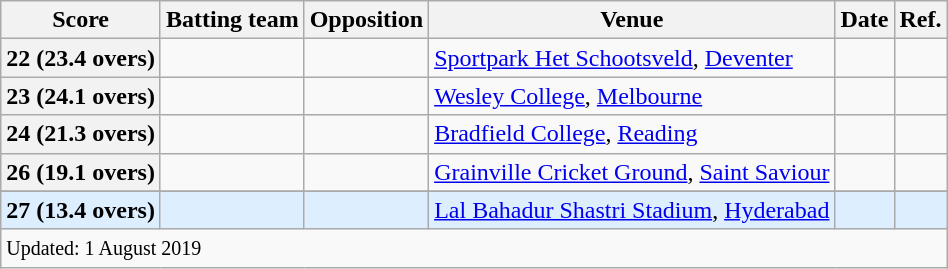<table class="wikitable">
<tr>
<th scope="col">Score</th>
<th scope="col">Batting team</th>
<th scope="col">Opposition</th>
<th scope="col">Venue</th>
<th scope="col">Date</th>
<th scope="col">Ref.</th>
</tr>
<tr>
<th scope="row">22 (23.4 overs)</th>
<td></td>
<td></td>
<td><a href='#'>Sportpark Het Schootsveld</a>, <a href='#'>Deventer</a></td>
<td></td>
<td></td>
</tr>
<tr>
<th scope="row">23 (24.1 overs)</th>
<td></td>
<td></td>
<td><a href='#'>Wesley College</a>, <a href='#'>Melbourne</a></td>
<td></td>
<td></td>
</tr>
<tr>
<th scope="row">24 (21.3 overs)</th>
<td></td>
<td></td>
<td><a href='#'>Bradfield College</a>, <a href='#'>Reading</a></td>
<td></td>
<td></td>
</tr>
<tr>
<th scope="row">26 (19.1 overs)</th>
<td></td>
<td></td>
<td><a href='#'>Grainville Cricket Ground</a>, <a href='#'>Saint Saviour</a></td>
<td></td>
<td></td>
</tr>
<tr>
</tr>
<tr style="background-color:#def;">
<th scope="row" style="background-color:#def;">27 (13.4 overs)</th>
<td></td>
<td></td>
<td><a href='#'>Lal Bahadur Shastri Stadium</a>, <a href='#'>Hyderabad</a></td>
<td></td>
<td></td>
</tr>
<tr>
<td colspan="6" scope="row"><small> Updated: 1 August 2019</small></td>
</tr>
</table>
